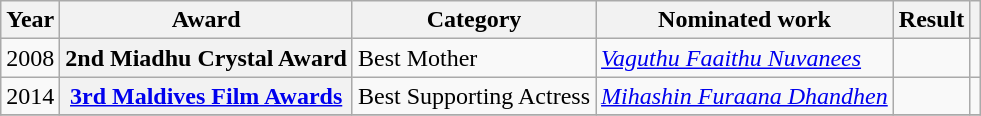<table class="wikitable plainrowheaders sortable">
<tr>
<th scope="col">Year</th>
<th scope="col">Award</th>
<th scope="col">Category</th>
<th scope="col">Nominated work</th>
<th scope="col">Result</th>
<th scope="col" class="unsortable"></th>
</tr>
<tr>
<td>2008</td>
<th scope="row">2nd Miadhu Crystal Award</th>
<td>Best Mother</td>
<td><em><a href='#'>Vaguthu Faaithu Nuvanees</a></em></td>
<td></td>
<td style="text-align:center;"></td>
</tr>
<tr>
<td>2014</td>
<th scope="row"><a href='#'>3rd Maldives Film Awards</a></th>
<td>Best Supporting Actress</td>
<td><em><a href='#'>Mihashin Furaana Dhandhen</a></em></td>
<td></td>
<td style="text-align:center;"></td>
</tr>
<tr>
</tr>
</table>
